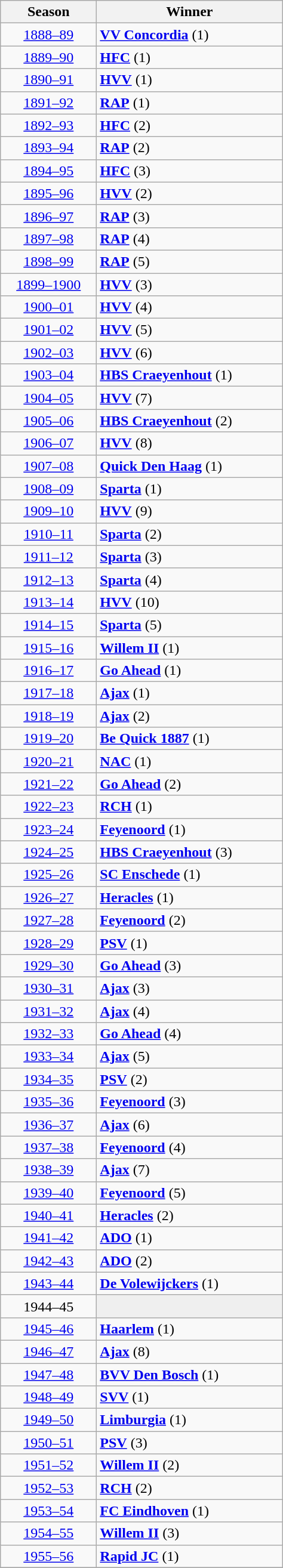<table class="wikitable sortable">
<tr>
<th style="width:100px;">Season</th>
<th style="width:200px;">Winner</th>
</tr>
<tr>
<td align=center><a href='#'>1888–89</a></td>
<td><strong><a href='#'>VV Concordia</a></strong> (1)</td>
</tr>
<tr>
<td align=center><a href='#'>1889–90</a></td>
<td><strong><a href='#'>HFC</a></strong> (1)</td>
</tr>
<tr>
<td align=center><a href='#'>1890–91</a></td>
<td><strong><a href='#'>HVV</a></strong> (1)</td>
</tr>
<tr>
<td align=center><a href='#'>1891–92</a></td>
<td><strong><a href='#'>RAP</a></strong> (1)</td>
</tr>
<tr>
<td align=center><a href='#'>1892–93</a></td>
<td><strong><a href='#'>HFC</a></strong> (2)</td>
</tr>
<tr>
<td align=center><a href='#'>1893–94</a></td>
<td><strong><a href='#'>RAP</a></strong> (2)</td>
</tr>
<tr>
<td align=center><a href='#'>1894–95</a></td>
<td><strong><a href='#'>HFC</a></strong> (3)</td>
</tr>
<tr>
<td align=center><a href='#'>1895–96</a></td>
<td><strong><a href='#'>HVV</a></strong> (2)</td>
</tr>
<tr>
<td align=center><a href='#'>1896–97</a></td>
<td><strong><a href='#'>RAP</a></strong> (3)</td>
</tr>
<tr>
<td align=center><a href='#'>1897–98</a></td>
<td><strong><a href='#'>RAP</a></strong> (4)</td>
</tr>
<tr>
<td align=center><a href='#'>1898–99</a></td>
<td><strong><a href='#'>RAP</a></strong> (5)</td>
</tr>
<tr>
<td align=center><a href='#'>1899–1900</a></td>
<td><strong><a href='#'>HVV</a></strong> (3)</td>
</tr>
<tr>
<td align=center><a href='#'>1900–01</a></td>
<td><strong><a href='#'>HVV</a></strong> (4)</td>
</tr>
<tr>
<td align=center><a href='#'>1901–02</a></td>
<td><strong><a href='#'>HVV</a></strong> (5)</td>
</tr>
<tr>
<td align=center><a href='#'>1902–03</a></td>
<td><strong><a href='#'>HVV</a></strong> (6)</td>
</tr>
<tr>
<td align=center><a href='#'>1903–04</a></td>
<td><strong><a href='#'>HBS Craeyenhout</a></strong> (1)</td>
</tr>
<tr>
<td align=center><a href='#'>1904–05</a></td>
<td><strong><a href='#'>HVV</a></strong> (7)</td>
</tr>
<tr>
<td align=center><a href='#'>1905–06</a></td>
<td><strong><a href='#'>HBS Craeyenhout</a></strong> (2)</td>
</tr>
<tr>
<td align=center><a href='#'>1906–07</a></td>
<td><strong><a href='#'>HVV</a></strong> (8)</td>
</tr>
<tr>
<td align=center><a href='#'>1907–08</a></td>
<td><strong><a href='#'>Quick Den Haag</a></strong> (1)</td>
</tr>
<tr>
<td align=center><a href='#'>1908–09</a></td>
<td><strong><a href='#'>Sparta</a></strong> (1)</td>
</tr>
<tr>
<td align=center><a href='#'>1909–10</a></td>
<td><strong><a href='#'>HVV</a></strong> (9)</td>
</tr>
<tr>
<td align=center><a href='#'>1910–11</a></td>
<td><strong><a href='#'>Sparta</a></strong> (2)</td>
</tr>
<tr>
<td align=center><a href='#'>1911–12</a></td>
<td><strong><a href='#'>Sparta</a></strong> (3)</td>
</tr>
<tr>
<td align=center><a href='#'>1912–13</a></td>
<td><strong><a href='#'>Sparta</a></strong> (4)</td>
</tr>
<tr>
<td align=center><a href='#'>1913–14</a></td>
<td><strong><a href='#'>HVV</a></strong> (10)</td>
</tr>
<tr>
<td align=center><a href='#'>1914–15</a></td>
<td><strong><a href='#'>Sparta</a></strong> (5)</td>
</tr>
<tr>
<td align=center><a href='#'>1915–16</a></td>
<td><strong><a href='#'>Willem II</a></strong> (1)</td>
</tr>
<tr>
<td align=center><a href='#'>1916–17</a></td>
<td><strong><a href='#'>Go Ahead</a></strong> (1)</td>
</tr>
<tr>
<td align=center><a href='#'>1917–18</a></td>
<td><strong><a href='#'>Ajax</a></strong> (1)</td>
</tr>
<tr>
<td align=center><a href='#'>1918–19</a></td>
<td><strong><a href='#'>Ajax</a></strong> (2)</td>
</tr>
<tr>
<td align=center><a href='#'>1919–20</a></td>
<td><strong><a href='#'>Be Quick 1887</a></strong> (1)</td>
</tr>
<tr>
<td align=center><a href='#'>1920–21</a></td>
<td><strong><a href='#'>NAC</a></strong> (1)</td>
</tr>
<tr>
<td align=center><a href='#'>1921–22</a></td>
<td><strong><a href='#'>Go Ahead</a></strong> (2)</td>
</tr>
<tr>
<td align=center><a href='#'>1922–23</a></td>
<td><strong><a href='#'>RCH</a></strong> (1)</td>
</tr>
<tr>
<td align=center><a href='#'>1923–24</a></td>
<td><strong><a href='#'>Feyenoord</a></strong> (1)</td>
</tr>
<tr>
<td align=center><a href='#'>1924–25</a></td>
<td><strong><a href='#'>HBS Craeyenhout</a></strong> (3)</td>
</tr>
<tr>
<td align=center><a href='#'>1925–26</a></td>
<td><strong><a href='#'>SC Enschede</a></strong> (1)</td>
</tr>
<tr>
<td align=center><a href='#'>1926–27</a></td>
<td><strong><a href='#'>Heracles</a></strong> (1)</td>
</tr>
<tr>
<td align=center><a href='#'>1927–28</a></td>
<td><strong><a href='#'>Feyenoord</a></strong> (2)</td>
</tr>
<tr>
<td align=center><a href='#'>1928–29</a></td>
<td><strong><a href='#'>PSV</a></strong> (1)</td>
</tr>
<tr>
<td align=center><a href='#'>1929–30</a></td>
<td><strong><a href='#'>Go Ahead</a></strong> (3)</td>
</tr>
<tr>
<td align=center><a href='#'>1930–31</a></td>
<td><strong><a href='#'>Ajax</a></strong> (3)</td>
</tr>
<tr>
<td align=center><a href='#'>1931–32</a></td>
<td><strong><a href='#'>Ajax</a></strong> (4)</td>
</tr>
<tr>
<td align=center><a href='#'>1932–33</a></td>
<td><strong><a href='#'>Go Ahead</a></strong> (4)</td>
</tr>
<tr>
<td align=center><a href='#'>1933–34</a></td>
<td><strong><a href='#'>Ajax</a></strong> (5)</td>
</tr>
<tr>
<td align=center><a href='#'>1934–35</a></td>
<td><strong><a href='#'>PSV</a></strong> (2)</td>
</tr>
<tr>
<td align=center><a href='#'>1935–36</a></td>
<td><strong><a href='#'>Feyenoord</a></strong> (3)</td>
</tr>
<tr>
<td align=center><a href='#'>1936–37</a></td>
<td><strong><a href='#'>Ajax</a></strong> (6)</td>
</tr>
<tr>
<td align=center><a href='#'>1937–38</a></td>
<td><strong><a href='#'>Feyenoord</a></strong> (4)</td>
</tr>
<tr>
<td align=center><a href='#'>1938–39</a></td>
<td><strong><a href='#'>Ajax</a></strong> (7)</td>
</tr>
<tr>
<td align=center><a href='#'>1939–40</a></td>
<td><strong><a href='#'>Feyenoord</a></strong> (5)</td>
</tr>
<tr>
<td align=center><a href='#'>1940–41</a></td>
<td><strong><a href='#'>Heracles</a></strong> (2)</td>
</tr>
<tr>
<td align=center><a href='#'>1941–42</a></td>
<td><strong><a href='#'>ADO</a></strong> (1)</td>
</tr>
<tr>
<td align=center><a href='#'>1942–43</a></td>
<td><strong><a href='#'>ADO</a></strong> (2)</td>
</tr>
<tr>
<td align=center><a href='#'>1943–44</a></td>
<td><strong><a href='#'>De Volewijckers</a></strong> (1)</td>
</tr>
<tr>
<td align=center>1944–45</td>
<td style="background:#efefef"></td>
</tr>
<tr>
<td align=center><a href='#'>1945–46</a></td>
<td><strong><a href='#'>Haarlem</a></strong> (1)</td>
</tr>
<tr>
<td align=center><a href='#'>1946–47</a></td>
<td><strong><a href='#'>Ajax</a></strong> (8)</td>
</tr>
<tr>
<td align=center><a href='#'>1947–48</a></td>
<td><strong><a href='#'>BVV Den Bosch</a></strong> (1)</td>
</tr>
<tr>
<td align=center><a href='#'>1948–49</a></td>
<td><strong><a href='#'>SVV</a></strong> (1)</td>
</tr>
<tr>
<td align=center><a href='#'>1949–50</a></td>
<td><strong><a href='#'>Limburgia</a></strong> (1)</td>
</tr>
<tr>
<td align=center><a href='#'>1950–51</a></td>
<td><strong><a href='#'>PSV</a></strong> (3)</td>
</tr>
<tr>
<td align=center><a href='#'>1951–52</a></td>
<td><strong><a href='#'>Willem II</a></strong> (2)</td>
</tr>
<tr>
<td align=center><a href='#'>1952–53</a></td>
<td><strong><a href='#'>RCH</a></strong> (2)</td>
</tr>
<tr>
<td align=center><a href='#'>1953–54</a></td>
<td><strong><a href='#'>FC Eindhoven</a></strong> (1)</td>
</tr>
<tr>
<td align=center><a href='#'>1954–55</a></td>
<td><strong><a href='#'>Willem II</a></strong> (3)</td>
</tr>
<tr>
<td align=center><a href='#'>1955–56</a></td>
<td><strong><a href='#'>Rapid JC</a></strong> (1)</td>
</tr>
<tr>
</tr>
</table>
